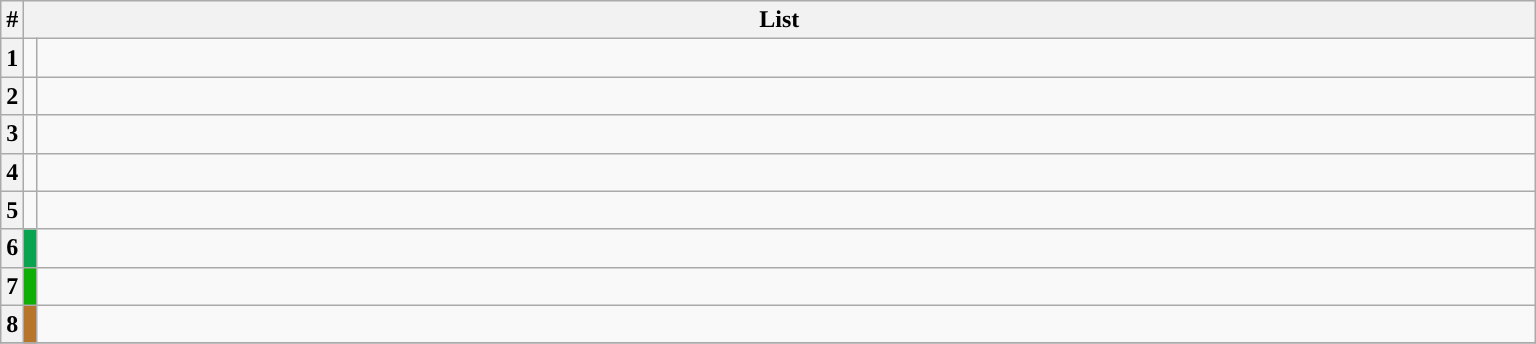<table class=wikitable>
<tr>
<th>#</th>
<th colspan=2 width=1000>List</th>
</tr>
<tr>
<th>1</th>
<td width="1" style="color:inherit;background:"></td>
<td><br>



</td>
</tr>
<tr>
<th>2</th>
<td width="1" style="color:inherit;background:"></td>
<td><br>



</td>
</tr>
<tr>
<th>3</th>
<td width="1"></td>
<td><br>



</td>
</tr>
<tr>
<th>4</th>
<td width="1" style="color:inherit;background:"></td>
<td><br>



</td>
</tr>
<tr>
<th>5</th>
<td width="1" style="color:inherit;background:"></td>
<td><br>



</td>
</tr>
<tr>
<th>6</th>
<td width="1" style="color:inherit;background:#0AA450"></td>
<td><br>



</td>
</tr>
<tr>
<th>7</th>
<td width="1" style="color:inherit;background:#0FAF05"></td>
<td><br>



</td>
</tr>
<tr>
<th>8</th>
<td width="1" style="color:inherit;background:#B7752C"></td>
<td><br>



</td>
</tr>
<tr>
</tr>
</table>
